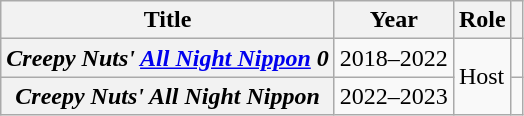<table class="wikitable plainrowheaders">
<tr>
<th scope="col">Title</th>
<th scope="col">Year</th>
<th scope="col">Role</th>
<th scope="col"></th>
</tr>
<tr>
<th scope="row"><em>Creepy Nuts' <a href='#'>All Night Nippon</a> 0</em></th>
<td>2018–2022</td>
<td rowspan="2">Host</td>
<td style="text-align:center"></td>
</tr>
<tr>
<th scope="row"><em>Creepy Nuts' All Night Nippon</em></th>
<td>2022–2023</td>
<td style="text-align:center"></td>
</tr>
</table>
